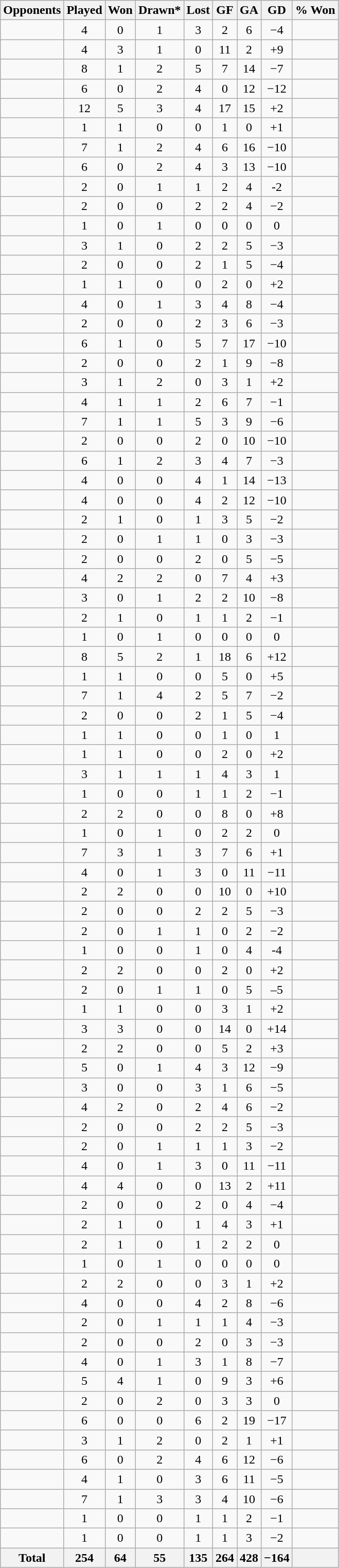<table class="sortable wikitable" style="text-align:center">
<tr>
<th>Opponents</th>
<th>Played</th>
<th>Won</th>
<th>Drawn*</th>
<th>Lost</th>
<th>GF</th>
<th>GA</th>
<th>GD</th>
<th>% Won</th>
</tr>
<tr>
<td style="text-align:left"></td>
<td>4</td>
<td>0</td>
<td>1</td>
<td>3</td>
<td>2</td>
<td>6</td>
<td>−4</td>
<td></td>
</tr>
<tr>
<td style="text-align:left"></td>
<td>4</td>
<td>3</td>
<td>1</td>
<td>0</td>
<td>11</td>
<td>2</td>
<td>+9</td>
<td></td>
</tr>
<tr>
<td style="text-align:left"></td>
<td>8</td>
<td>1</td>
<td>2</td>
<td>5</td>
<td>7</td>
<td>14</td>
<td>−7</td>
<td></td>
</tr>
<tr>
<td style="text-align:left"></td>
<td>6</td>
<td>0</td>
<td>2</td>
<td>4</td>
<td>0</td>
<td>12</td>
<td>−12</td>
<td></td>
</tr>
<tr>
<td style="text-align:left"></td>
<td>12</td>
<td>5</td>
<td>3</td>
<td>4</td>
<td>17</td>
<td>15</td>
<td>+2</td>
<td></td>
</tr>
<tr>
<td style="text-align:left"></td>
<td>1</td>
<td>1</td>
<td>0</td>
<td>0</td>
<td>1</td>
<td>0</td>
<td>+1</td>
<td></td>
</tr>
<tr>
<td style="text-align:left"></td>
<td>7</td>
<td>1</td>
<td>2</td>
<td>4</td>
<td>6</td>
<td>16</td>
<td>−10</td>
<td></td>
</tr>
<tr>
<td style="text-align:left"></td>
<td>6</td>
<td>0</td>
<td>2</td>
<td>4</td>
<td>3</td>
<td>13</td>
<td>−10</td>
<td></td>
</tr>
<tr>
<td style="text-align:left"></td>
<td>2</td>
<td>0</td>
<td>1</td>
<td>1</td>
<td>2</td>
<td>4</td>
<td>-2</td>
<td></td>
</tr>
<tr>
<td style="text-align:left"></td>
<td>2</td>
<td>0</td>
<td>0</td>
<td>2</td>
<td>2</td>
<td>4</td>
<td>−2</td>
<td></td>
</tr>
<tr>
<td style="text-align:left"></td>
<td>1</td>
<td>0</td>
<td>1</td>
<td>0</td>
<td>0</td>
<td>0</td>
<td>0</td>
<td></td>
</tr>
<tr>
<td style="text-align:left"></td>
<td>3</td>
<td>1</td>
<td>0</td>
<td>2</td>
<td>2</td>
<td>5</td>
<td>−3</td>
<td></td>
</tr>
<tr>
<td style="text-align:left"></td>
<td>2</td>
<td>0</td>
<td>0</td>
<td>2</td>
<td>1</td>
<td>5</td>
<td>−4</td>
<td></td>
</tr>
<tr>
<td style="text-align:left"></td>
<td>1</td>
<td>1</td>
<td>0</td>
<td>0</td>
<td>2</td>
<td>0</td>
<td>+2</td>
<td></td>
</tr>
<tr>
<td style="text-align:left"></td>
<td>4</td>
<td>0</td>
<td>1</td>
<td>3</td>
<td>4</td>
<td>8</td>
<td>−4</td>
<td></td>
</tr>
<tr>
<td style="text-align:left"></td>
<td>2</td>
<td>0</td>
<td>0</td>
<td>2</td>
<td>3</td>
<td>6</td>
<td>−3</td>
<td></td>
</tr>
<tr>
<td style="text-align:left"></td>
<td>6</td>
<td>1</td>
<td>0</td>
<td>5</td>
<td>7</td>
<td>17</td>
<td>−10</td>
<td></td>
</tr>
<tr>
<td style="text-align:left"></td>
<td>2</td>
<td>0</td>
<td>0</td>
<td>2</td>
<td>1</td>
<td>9</td>
<td>−8</td>
<td></td>
</tr>
<tr>
<td style="text-align:left"></td>
<td>3</td>
<td>1</td>
<td>2</td>
<td>0</td>
<td>3</td>
<td>1</td>
<td>+2</td>
<td></td>
</tr>
<tr>
<td style="text-align:left"></td>
<td>4</td>
<td>1</td>
<td>1</td>
<td>2</td>
<td>6</td>
<td>7</td>
<td>−1</td>
<td></td>
</tr>
<tr>
<td style="text-align:left"></td>
<td>7</td>
<td>1</td>
<td>1</td>
<td>5</td>
<td>3</td>
<td>9</td>
<td>−6</td>
<td></td>
</tr>
<tr>
<td style="text-align:left"></td>
<td>2</td>
<td>0</td>
<td>0</td>
<td>2</td>
<td>0</td>
<td>10</td>
<td>−10</td>
<td></td>
</tr>
<tr>
<td style="text-align:left"></td>
<td>6</td>
<td>1</td>
<td>2</td>
<td>3</td>
<td>4</td>
<td>7</td>
<td>−3</td>
<td></td>
</tr>
<tr>
<td style="text-align:left"></td>
<td>4</td>
<td>0</td>
<td>0</td>
<td>4</td>
<td>1</td>
<td>14</td>
<td>−13</td>
<td></td>
</tr>
<tr>
<td style="text-align:left"></td>
<td>4</td>
<td>0</td>
<td>0</td>
<td>4</td>
<td>2</td>
<td>12</td>
<td>−10</td>
<td></td>
</tr>
<tr>
<td style="text-align:left"></td>
<td>2</td>
<td>1</td>
<td>0</td>
<td>1</td>
<td>3</td>
<td>5</td>
<td>−2</td>
<td></td>
</tr>
<tr>
<td style="text-align:left"></td>
<td>2</td>
<td>0</td>
<td>1</td>
<td>1</td>
<td>0</td>
<td>3</td>
<td>−3</td>
<td></td>
</tr>
<tr>
<td style="text-align:left"></td>
<td>2</td>
<td>0</td>
<td>0</td>
<td>2</td>
<td>0</td>
<td>5</td>
<td>−5</td>
<td></td>
</tr>
<tr>
<td style="text-align:left"></td>
<td>4</td>
<td>2</td>
<td>2</td>
<td>0</td>
<td>7</td>
<td>4</td>
<td>+3</td>
<td></td>
</tr>
<tr>
<td style="text-align:left"></td>
<td>3</td>
<td>0</td>
<td>1</td>
<td>2</td>
<td>2</td>
<td>10</td>
<td>−8</td>
<td></td>
</tr>
<tr>
<td style="text-align:left"></td>
<td>2</td>
<td>1</td>
<td>0</td>
<td>1</td>
<td>1</td>
<td>2</td>
<td>−1</td>
<td></td>
</tr>
<tr>
<td style="text-align:left"></td>
<td>1</td>
<td>0</td>
<td>1</td>
<td>0</td>
<td>0</td>
<td>0</td>
<td>0</td>
<td></td>
</tr>
<tr>
<td style="text-align:left"></td>
<td>8</td>
<td>5</td>
<td>2</td>
<td>1</td>
<td>18</td>
<td>6</td>
<td>+12</td>
<td></td>
</tr>
<tr>
<td style="text-align:left"></td>
<td>1</td>
<td>1</td>
<td>0</td>
<td>0</td>
<td>5</td>
<td>0</td>
<td>+5</td>
<td></td>
</tr>
<tr>
<td style="text-align:left"></td>
<td>7</td>
<td>1</td>
<td>4</td>
<td>2</td>
<td>5</td>
<td>7</td>
<td>−2</td>
<td></td>
</tr>
<tr>
<td style="text-align:left"></td>
<td>2</td>
<td>0</td>
<td>0</td>
<td>2</td>
<td>1</td>
<td>5</td>
<td>−4</td>
<td></td>
</tr>
<tr>
<td style="text-align:left"></td>
<td>1</td>
<td>1</td>
<td>0</td>
<td>0</td>
<td>1</td>
<td>0</td>
<td>1</td>
<td></td>
</tr>
<tr>
<td style="text-align:left"></td>
<td>1</td>
<td>1</td>
<td>0</td>
<td>0</td>
<td>2</td>
<td>0</td>
<td>+2</td>
<td></td>
</tr>
<tr>
<td style="text-align:left"></td>
<td>3</td>
<td>1</td>
<td>1</td>
<td>1</td>
<td>4</td>
<td>3</td>
<td>1</td>
<td></td>
</tr>
<tr>
<td style="text-align:left"></td>
<td>1</td>
<td>0</td>
<td>0</td>
<td>1</td>
<td>1</td>
<td>2</td>
<td>−1</td>
<td></td>
</tr>
<tr>
<td style="text-align:left"></td>
<td>2</td>
<td>2</td>
<td>0</td>
<td>0</td>
<td>8</td>
<td>0</td>
<td>+8</td>
<td></td>
</tr>
<tr>
<td style="text-align:left"></td>
<td>1</td>
<td>0</td>
<td>1</td>
<td>0</td>
<td>2</td>
<td>2</td>
<td>0</td>
<td></td>
</tr>
<tr>
<td style="text-align:left"></td>
<td>7</td>
<td>3</td>
<td>1</td>
<td>3</td>
<td>7</td>
<td>6</td>
<td>+1</td>
<td></td>
</tr>
<tr>
<td style="text-align:left"></td>
<td>4</td>
<td>0</td>
<td>1</td>
<td>3</td>
<td>0</td>
<td>11</td>
<td>−11</td>
<td></td>
</tr>
<tr>
<td style="text-align:left"></td>
<td>2</td>
<td>2</td>
<td>0</td>
<td>0</td>
<td>10</td>
<td>0</td>
<td>+10</td>
<td></td>
</tr>
<tr>
<td style="text-align:left"></td>
<td>2</td>
<td>0</td>
<td>0</td>
<td>2</td>
<td>2</td>
<td>5</td>
<td>−3</td>
<td></td>
</tr>
<tr>
<td style="text-align:left"></td>
<td>2</td>
<td>0</td>
<td>1</td>
<td>1</td>
<td>0</td>
<td>2</td>
<td>−2</td>
<td></td>
</tr>
<tr>
<td style="text-align:left"></td>
<td>1</td>
<td>0</td>
<td>0</td>
<td>1</td>
<td>0</td>
<td>4</td>
<td>-4</td>
<td></td>
</tr>
<tr>
<td style="text-align:left"></td>
<td>2</td>
<td>2</td>
<td>0</td>
<td>0</td>
<td>2</td>
<td>0</td>
<td>+2</td>
<td></td>
</tr>
<tr>
<td style="text-align:left"></td>
<td>2</td>
<td>0</td>
<td>1</td>
<td>1</td>
<td>0</td>
<td>5</td>
<td>–5</td>
<td></td>
</tr>
<tr>
<td style="text-align:left"></td>
<td>1</td>
<td>1</td>
<td>0</td>
<td>0</td>
<td>3</td>
<td>1</td>
<td>+2</td>
<td></td>
</tr>
<tr>
<td style="text-align:left"></td>
<td>3</td>
<td>3</td>
<td>0</td>
<td>0</td>
<td>14</td>
<td>0</td>
<td>+14</td>
<td></td>
</tr>
<tr>
<td style="text-align:left"></td>
<td>2</td>
<td>2</td>
<td>0</td>
<td>0</td>
<td>5</td>
<td>2</td>
<td>+3</td>
<td></td>
</tr>
<tr>
<td style="text-align:left"></td>
<td>5</td>
<td>0</td>
<td>1</td>
<td>4</td>
<td>3</td>
<td>12</td>
<td>−9</td>
<td></td>
</tr>
<tr>
<td style="text-align:left"></td>
<td>3</td>
<td>0</td>
<td>0</td>
<td>3</td>
<td>1</td>
<td>6</td>
<td>−5</td>
<td></td>
</tr>
<tr>
<td style="text-align:left"></td>
<td>4</td>
<td>2</td>
<td>0</td>
<td>2</td>
<td>4</td>
<td>6</td>
<td>−2</td>
<td></td>
</tr>
<tr>
<td style="text-align:left"></td>
<td>2</td>
<td>0</td>
<td>0</td>
<td>2</td>
<td>2</td>
<td>5</td>
<td>−3</td>
<td></td>
</tr>
<tr>
<td style="text-align:left"></td>
<td>2</td>
<td>0</td>
<td>1</td>
<td>1</td>
<td>1</td>
<td>3</td>
<td>−2</td>
<td></td>
</tr>
<tr>
<td style="text-align:left"></td>
<td>4</td>
<td>0</td>
<td>1</td>
<td>3</td>
<td>0</td>
<td>11</td>
<td>−11</td>
<td></td>
</tr>
<tr>
<td style="text-align:left"></td>
<td>4</td>
<td>4</td>
<td>0</td>
<td>0</td>
<td>13</td>
<td>2</td>
<td>+11</td>
<td></td>
</tr>
<tr>
<td style="text-align:left"></td>
<td>2</td>
<td>0</td>
<td>0</td>
<td>2</td>
<td>0</td>
<td>4</td>
<td>−4</td>
<td></td>
</tr>
<tr>
<td style="text-align:left"></td>
<td>2</td>
<td>1</td>
<td>0</td>
<td>1</td>
<td>4</td>
<td>3</td>
<td>+1</td>
<td></td>
</tr>
<tr>
<td style="text-align:left"></td>
<td>2</td>
<td>1</td>
<td>0</td>
<td>1</td>
<td>2</td>
<td>2</td>
<td>0</td>
<td></td>
</tr>
<tr>
<td style="text-align:left"></td>
<td>1</td>
<td>0</td>
<td>1</td>
<td>0</td>
<td>0</td>
<td>0</td>
<td>0</td>
<td></td>
</tr>
<tr>
<td style="text-align:left"></td>
<td>2</td>
<td>2</td>
<td>0</td>
<td>0</td>
<td>3</td>
<td>1</td>
<td>+2</td>
<td></td>
</tr>
<tr>
<td style="text-align:left"></td>
<td>4</td>
<td>0</td>
<td>0</td>
<td>4</td>
<td>2</td>
<td>8</td>
<td>−6</td>
<td></td>
</tr>
<tr>
<td style="text-align:left"></td>
<td>2</td>
<td>0</td>
<td>1</td>
<td>1</td>
<td>1</td>
<td>4</td>
<td>−3</td>
<td></td>
</tr>
<tr>
<td style="text-align:left"></td>
<td>2</td>
<td>0</td>
<td>0</td>
<td>2</td>
<td>0</td>
<td>3</td>
<td>−3</td>
<td></td>
</tr>
<tr>
<td style="text-align:left"></td>
<td>4</td>
<td>0</td>
<td>1</td>
<td>3</td>
<td>1</td>
<td>8</td>
<td>−7</td>
<td></td>
</tr>
<tr>
<td style="text-align:left"></td>
<td>5</td>
<td>4</td>
<td>1</td>
<td>0</td>
<td>9</td>
<td>3</td>
<td>+6</td>
<td></td>
</tr>
<tr>
<td style="text-align:left"></td>
<td>2</td>
<td>0</td>
<td>2</td>
<td>0</td>
<td>3</td>
<td>3</td>
<td>0</td>
<td></td>
</tr>
<tr>
<td style="text-align:left"></td>
<td>6</td>
<td>0</td>
<td>0</td>
<td>6</td>
<td>2</td>
<td>19</td>
<td>−17</td>
<td></td>
</tr>
<tr>
<td style="text-align:left"></td>
<td>3</td>
<td>1</td>
<td>2</td>
<td>0</td>
<td>2</td>
<td>1</td>
<td>+1</td>
<td></td>
</tr>
<tr>
<td style="text-align:left"></td>
<td>6</td>
<td>0</td>
<td>2</td>
<td>4</td>
<td>6</td>
<td>12</td>
<td>−6</td>
<td></td>
</tr>
<tr>
<td style="text-align:left"></td>
<td>4</td>
<td>1</td>
<td>0</td>
<td>3</td>
<td>6</td>
<td>11</td>
<td>−5</td>
<td></td>
</tr>
<tr>
<td style="text-align:left"></td>
<td>7</td>
<td>1</td>
<td>3</td>
<td>3</td>
<td>4</td>
<td>10</td>
<td>−6</td>
<td></td>
</tr>
<tr>
<td style="text-align:left"></td>
<td>1</td>
<td>0</td>
<td>0</td>
<td>1</td>
<td>1</td>
<td>2</td>
<td>−1</td>
<td></td>
</tr>
<tr>
<td style="text-align:left"></td>
<td>1</td>
<td>0</td>
<td>0</td>
<td>1</td>
<td>1</td>
<td>3</td>
<td>−2</td>
<td></td>
</tr>
<tr class="sortbottom">
<th>Total</th>
<th>254</th>
<th>64</th>
<th>55</th>
<th>135</th>
<th>264</th>
<th>428</th>
<th>−164</th>
<th></th>
</tr>
</table>
